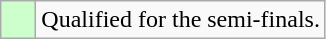<table class="wikitable">
<tr>
<td style="background: #ccffcc;">    </td>
<td>Qualified for the semi-finals.</td>
</tr>
</table>
